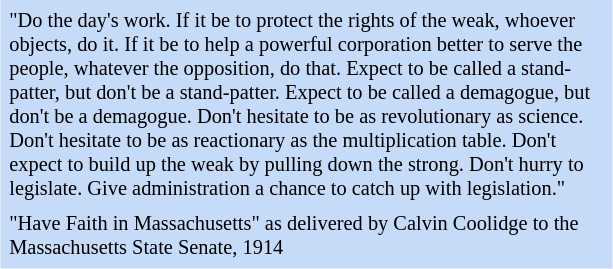<table class="toccolours" style="float: right; margin-left: 1em; margin-right: 2em; font-size: 85%; background:#c6dbf7; color:black; width:30em; max-width: 40%;" cellspacing="5">
<tr>
<td style="text-align: left;">"Do the day's work. If it be to protect the rights of the weak, whoever objects, do it. If it be to help a powerful corporation better to serve the people, whatever the opposition, do that. Expect to be called a stand-patter, but don't be a stand-patter. Expect to be called a demagogue, but don't be a demagogue. Don't hesitate to be as revolutionary as science. Don't hesitate to be as reactionary as the multiplication table. Don't expect to build up the weak by pulling down the strong. Don't hurry to legislate. Give administration a chance to catch up with legislation."</td>
</tr>
<tr>
<td style="text-align: left;">"Have Faith in Massachusetts" as delivered by Calvin Coolidge to the Massachusetts State Senate, 1914</td>
</tr>
</table>
